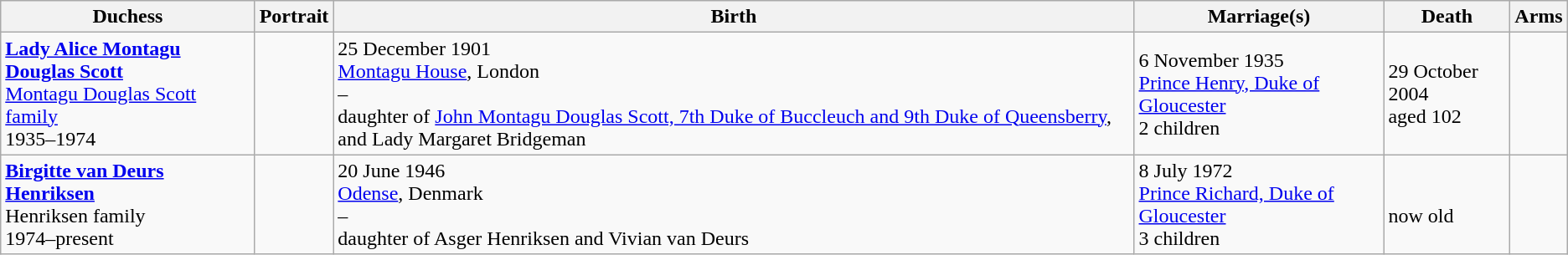<table class="wikitable">
<tr>
<th>Duchess</th>
<th>Portrait</th>
<th>Birth</th>
<th>Marriage(s)</th>
<th>Death</th>
<th>Arms</th>
</tr>
<tr>
<td><strong><a href='#'>Lady Alice Montagu Douglas Scott</a></strong><br><a href='#'>Montagu Douglas Scott family</a><br>1935–1974</td>
<td></td>
<td>25 December 1901<br><a href='#'>Montagu House</a>, London<br>–<br>daughter of <a href='#'>John Montagu Douglas Scott, 7th Duke of Buccleuch and 9th Duke of Queensberry</a>, and Lady Margaret Bridgeman</td>
<td>6 November 1935<br><a href='#'>Prince Henry, Duke of Gloucester</a><br>2 children</td>
<td>29 October 2004<br>aged 102</td>
<td></td>
</tr>
<tr>
<td><strong><a href='#'>Birgitte van Deurs Henriksen</a></strong><br>Henriksen family<br>1974–present</td>
<td></td>
<td>20 June 1946<br><a href='#'>Odense</a>, Denmark<br>–<br>daughter of Asger Henriksen and Vivian van Deurs</td>
<td>8 July 1972<br><a href='#'>Prince Richard, Duke of Gloucester</a><br>3 children</td>
<td><br> now  old</td>
<td></td>
</tr>
</table>
